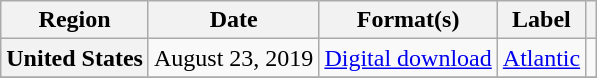<table class="wikitable plainrowheaders">
<tr>
<th scope="col">Region</th>
<th scope="col">Date</th>
<th scope="col">Format(s)</th>
<th scope="col">Label</th>
<th scope="col"></th>
</tr>
<tr>
<th scope="row">United States</th>
<td>August 23, 2019</td>
<td><a href='#'>Digital download</a></td>
<td><a href='#'>Atlantic</a></td>
<td></td>
</tr>
<tr>
</tr>
</table>
